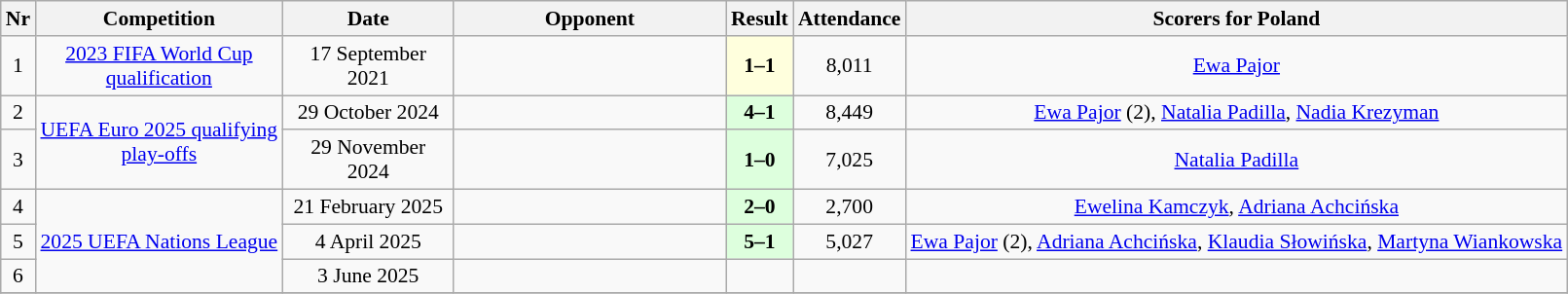<table class="wikitable sortable" style="font-size: 90%; text-align:center">
<tr>
<th>Nr</th>
<th style="width:163px">Competition</th>
<th style="width:110px">Date</th>
<th style="width:180px">Opponent</th>
<th>Result</th>
<th>Attendance</th>
<th>Scorers for Poland</th>
</tr>
<tr>
<td>1</td>
<td><a href='#'>2023 FIFA World Cup qualification</a></td>
<td>17 September 2021</td>
<td></td>
<td style="text-align:center; background:#ffd;"><strong>1–1</strong></td>
<td>8,011</td>
<td><a href='#'>Ewa Pajor</a></td>
</tr>
<tr>
<td>2</td>
<td rowspan="2"><a href='#'>UEFA Euro 2025 qualifying play-offs</a></td>
<td>29 October 2024</td>
<td></td>
<td style="text-align:center; background:#dfd;"><strong>4–1</strong></td>
<td>8,449</td>
<td><a href='#'>Ewa Pajor</a> (2), <a href='#'>Natalia Padilla</a>, <a href='#'>Nadia Krezyman</a></td>
</tr>
<tr>
<td>3</td>
<td>29 November 2024</td>
<td></td>
<td style="text-align:center; background:#dfd;"><strong>1–0</strong></td>
<td>7,025</td>
<td><a href='#'>Natalia Padilla</a></td>
</tr>
<tr>
<td>4</td>
<td rowspan="3"><a href='#'>2025 UEFA Nations League</a></td>
<td>21 February 2025</td>
<td></td>
<td style="text-align:center; background:#dfd;"><strong>2–0</strong></td>
<td>2,700</td>
<td><a href='#'>Ewelina Kamczyk</a>, <a href='#'>Adriana Achcińska</a></td>
</tr>
<tr>
<td>5</td>
<td>4 April 2025</td>
<td></td>
<td style="text-align:center; background:#dfd;"><strong>5–1</strong></td>
<td>5,027</td>
<td><a href='#'>Ewa Pajor</a> (2), <a href='#'>Adriana Achcińska</a>, <a href='#'>Klaudia Słowińska</a>, <a href='#'>Martyna Wiankowska</a></td>
</tr>
<tr>
<td>6</td>
<td>3 June 2025</td>
<td></td>
<td></td>
<td></td>
<td></td>
</tr>
<tr>
</tr>
</table>
